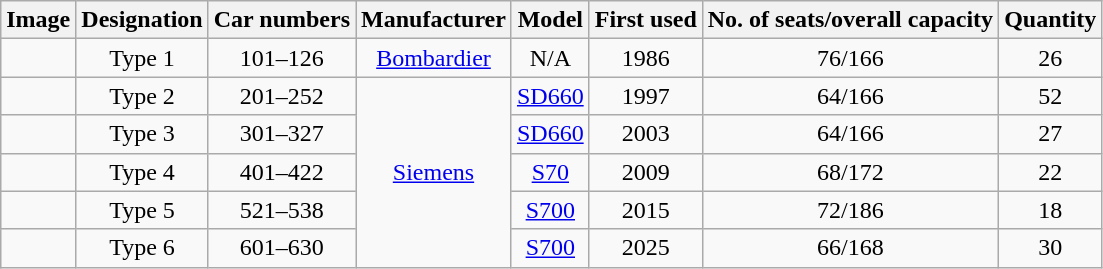<table border="1" cellspacing="0" cellpadding="3" style="text-align: center" class="wikitable">
<tr>
<th>Image</th>
<th>Designation</th>
<th>Car numbers</th>
<th>Manufacturer</th>
<th>Model</th>
<th>First used</th>
<th>No. of seats/overall capacity</th>
<th>Quantity</th>
</tr>
<tr>
<td></td>
<td>Type 1</td>
<td>101–126</td>
<td><a href='#'>Bombardier</a></td>
<td>N/A</td>
<td>1986</td>
<td>76/166</td>
<td>26</td>
</tr>
<tr>
<td></td>
<td>Type 2</td>
<td>201–252</td>
<td rowspan="5"><a href='#'>Siemens</a></td>
<td><a href='#'>SD660</a></td>
<td>1997</td>
<td>64/166</td>
<td>52</td>
</tr>
<tr>
<td></td>
<td>Type 3</td>
<td>301–327</td>
<td><a href='#'>SD660</a></td>
<td>2003</td>
<td>64/166</td>
<td>27</td>
</tr>
<tr>
<td></td>
<td>Type 4</td>
<td>401–422</td>
<td><a href='#'>S70</a></td>
<td>2009</td>
<td>68/172</td>
<td>22</td>
</tr>
<tr>
<td></td>
<td>Type 5</td>
<td>521–538</td>
<td><a href='#'>S700</a></td>
<td>2015</td>
<td>72/186</td>
<td>18</td>
</tr>
<tr>
<td></td>
<td>Type 6</td>
<td>601–630</td>
<td><a href='#'>S700</a></td>
<td>2025</td>
<td>66/168</td>
<td>30</td>
</tr>
</table>
